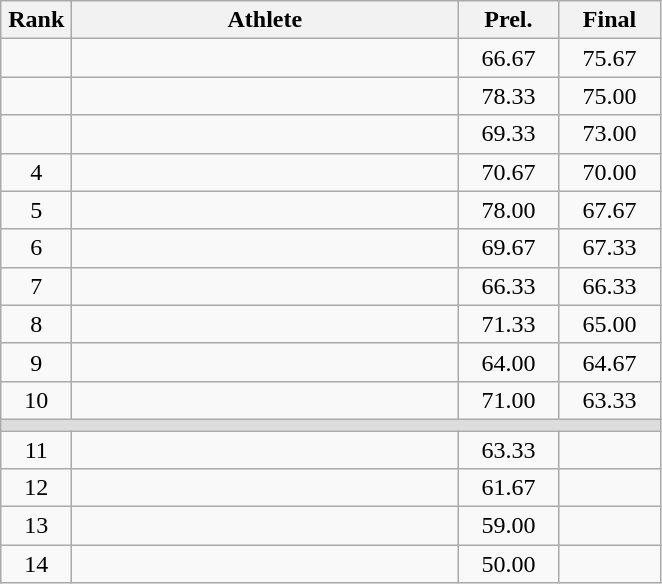<table class=wikitable style="text-align:center">
<tr>
<th width=40>Rank</th>
<th width=250>Athlete</th>
<th width=60>Prel.</th>
<th width=60>Final</th>
</tr>
<tr>
<td></td>
<td align=left></td>
<td>66.67</td>
<td>75.67</td>
</tr>
<tr>
<td></td>
<td align=left></td>
<td>78.33</td>
<td>75.00</td>
</tr>
<tr>
<td></td>
<td align=left></td>
<td>69.33</td>
<td>73.00</td>
</tr>
<tr>
<td>4</td>
<td align=left></td>
<td>70.67</td>
<td>70.00</td>
</tr>
<tr>
<td>5</td>
<td align=left></td>
<td>78.00</td>
<td>67.67</td>
</tr>
<tr>
<td>6</td>
<td align=left></td>
<td>69.67</td>
<td>67.33</td>
</tr>
<tr>
<td>7</td>
<td align=left></td>
<td>66.33</td>
<td>66.33</td>
</tr>
<tr>
<td>8</td>
<td align=left></td>
<td>71.33</td>
<td>65.00</td>
</tr>
<tr>
<td>9</td>
<td align=left></td>
<td>64.00</td>
<td>64.67</td>
</tr>
<tr>
<td>10</td>
<td align=left></td>
<td>71.00</td>
<td>63.33</td>
</tr>
<tr bgcolor=#DDDDDD>
<td colspan=4></td>
</tr>
<tr>
<td>11</td>
<td align=left></td>
<td>63.33</td>
<td></td>
</tr>
<tr>
<td>12</td>
<td align=left></td>
<td>61.67</td>
<td></td>
</tr>
<tr>
<td>13</td>
<td align=left></td>
<td>59.00</td>
<td></td>
</tr>
<tr>
<td>14</td>
<td align=left></td>
<td>50.00</td>
<td></td>
</tr>
</table>
